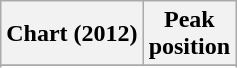<table class="wikitable sortable plainrowheaders" style="text-align:center">
<tr>
<th scope="col">Chart (2012)</th>
<th scope="col">Peak<br>position</th>
</tr>
<tr>
</tr>
<tr>
</tr>
</table>
